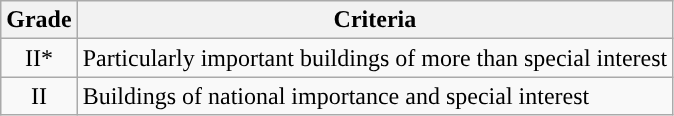<table class="wikitable">
<tr>
<th>Grade</th>
<th>Criteria</th>
</tr>
<tr>
<td align="center" >II*</td>
<td>Particularly important buildings of more than special interest</td>
</tr>
<tr>
<td align="center" >II</td>
<td>Buildings of national importance and special interest</td>
</tr>
</table>
